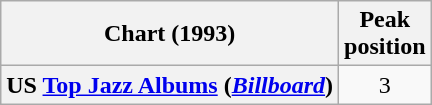<table class="wikitable plainrowheaders" style="text-align:center">
<tr>
<th scope="col">Chart (1993)</th>
<th scope="col">Peak<br>position</th>
</tr>
<tr>
<th scope="row">US <a href='#'>Top Jazz Albums</a> (<em><a href='#'>Billboard</a></em>)</th>
<td>3</td>
</tr>
</table>
